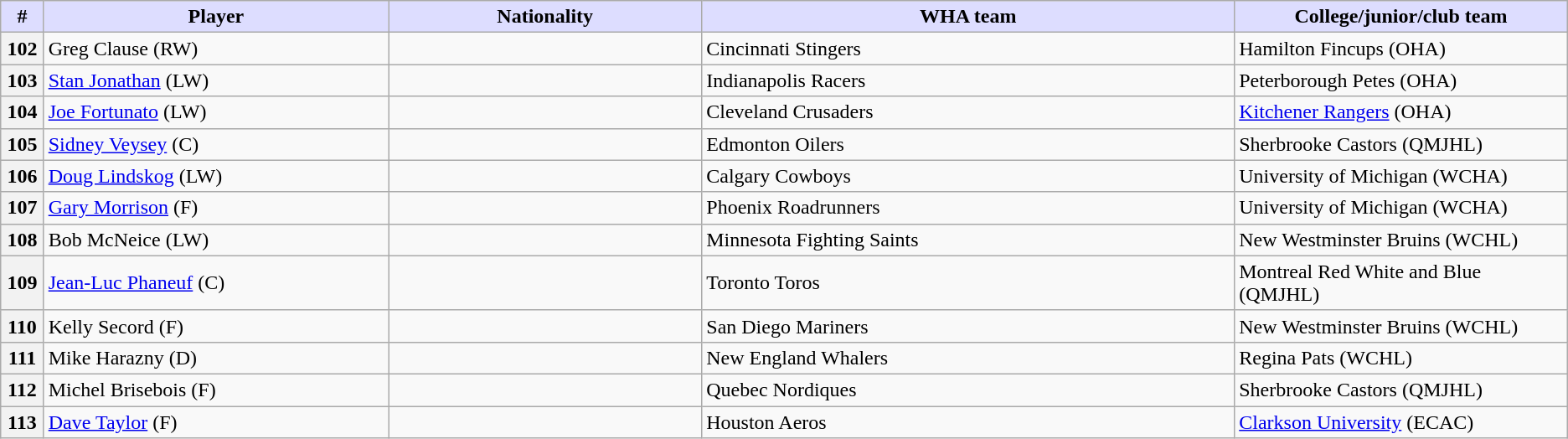<table class="wikitable">
<tr>
<th style="background:#ddf; width:2.75%;">#</th>
<th style="background:#ddf; width:22.0%;">Player</th>
<th style="background:#ddf; width:20.0%;">Nationality</th>
<th style="background:#ddf; width:34.0%;">WHA team</th>
<th style="background:#ddf; width:100.0%;">College/junior/club team</th>
</tr>
<tr>
<th>102</th>
<td>Greg Clause (RW)</td>
<td></td>
<td>Cincinnati Stingers</td>
<td>Hamilton Fincups (OHA)</td>
</tr>
<tr>
<th>103</th>
<td><a href='#'>Stan Jonathan</a> (LW)</td>
<td></td>
<td>Indianapolis Racers</td>
<td>Peterborough Petes (OHA)</td>
</tr>
<tr>
<th>104</th>
<td><a href='#'>Joe Fortunato</a> (LW)</td>
<td></td>
<td>Cleveland Crusaders</td>
<td><a href='#'>Kitchener Rangers</a> (OHA)</td>
</tr>
<tr>
<th>105</th>
<td><a href='#'>Sidney Veysey</a> (C)</td>
<td></td>
<td>Edmonton Oilers</td>
<td>Sherbrooke Castors (QMJHL)</td>
</tr>
<tr>
<th>106</th>
<td><a href='#'>Doug Lindskog</a> (LW)</td>
<td></td>
<td>Calgary Cowboys</td>
<td>University of Michigan (WCHA)</td>
</tr>
<tr>
<th>107</th>
<td><a href='#'>Gary Morrison</a> (F)</td>
<td></td>
<td>Phoenix Roadrunners</td>
<td>University of Michigan (WCHA)</td>
</tr>
<tr>
<th>108</th>
<td>Bob McNeice (LW)</td>
<td></td>
<td>Minnesota Fighting Saints</td>
<td>New Westminster Bruins (WCHL)</td>
</tr>
<tr>
<th>109</th>
<td><a href='#'>Jean-Luc Phaneuf</a> (C)</td>
<td></td>
<td>Toronto Toros</td>
<td>Montreal Red White and Blue (QMJHL)</td>
</tr>
<tr>
<th>110</th>
<td>Kelly Secord (F)</td>
<td></td>
<td>San Diego Mariners</td>
<td>New Westminster Bruins (WCHL)</td>
</tr>
<tr>
<th>111</th>
<td>Mike Harazny (D)</td>
<td></td>
<td>New England Whalers</td>
<td>Regina Pats (WCHL)</td>
</tr>
<tr>
<th>112</th>
<td>Michel Brisebois (F)</td>
<td></td>
<td>Quebec Nordiques</td>
<td>Sherbrooke Castors (QMJHL)</td>
</tr>
<tr>
<th>113</th>
<td><a href='#'>Dave Taylor</a> (F)</td>
<td></td>
<td>Houston Aeros</td>
<td><a href='#'>Clarkson University</a> (ECAC)</td>
</tr>
</table>
